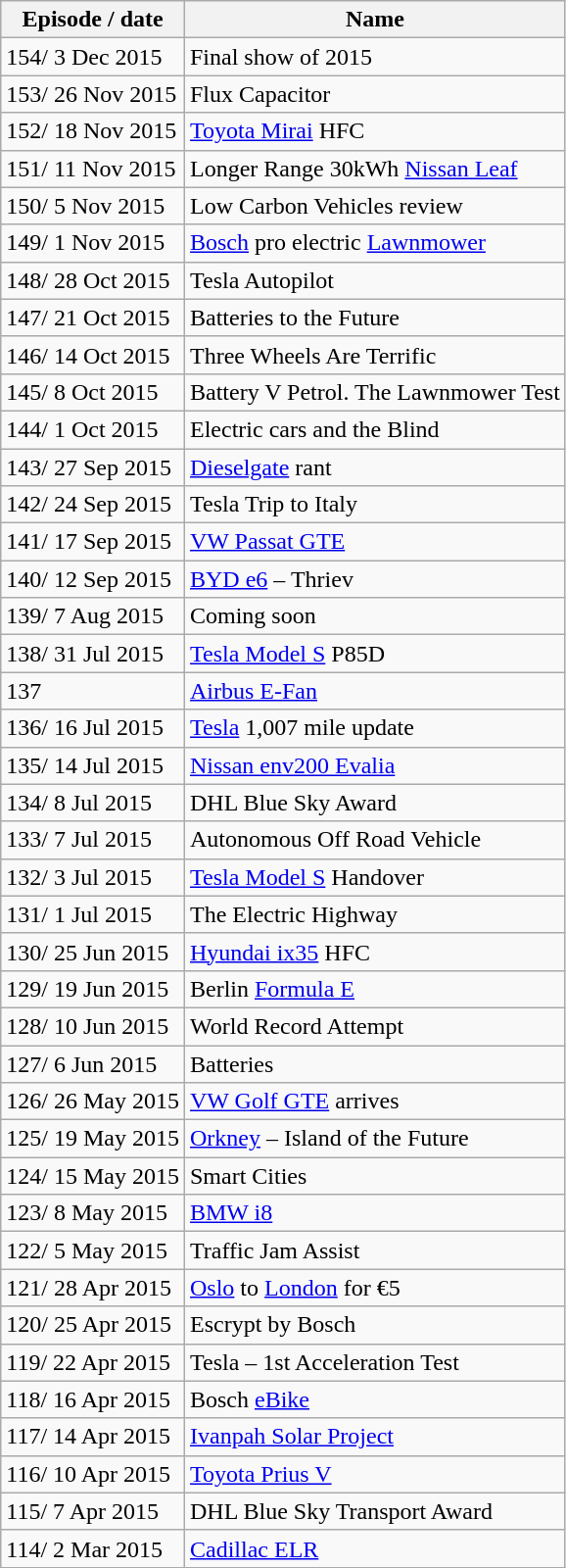<table class="wikitable">
<tr>
<th>Episode / date</th>
<th>Name</th>
</tr>
<tr>
<td>154/ 3 Dec 2015</td>
<td>Final show of 2015</td>
</tr>
<tr>
<td>153/ 26 Nov 2015</td>
<td>Flux Capacitor</td>
</tr>
<tr>
<td>152/ 18 Nov 2015</td>
<td><a href='#'>Toyota Mirai</a> HFC</td>
</tr>
<tr>
<td>151/ 11 Nov 2015</td>
<td>Longer Range 30kWh <a href='#'>Nissan Leaf</a></td>
</tr>
<tr>
<td>150/ 5 Nov 2015</td>
<td>Low Carbon Vehicles review</td>
</tr>
<tr>
<td>149/ 1 Nov 2015</td>
<td><a href='#'>Bosch</a> pro electric <a href='#'>Lawnmower</a></td>
</tr>
<tr>
<td>148/ 28 Oct 2015</td>
<td>Tesla Autopilot</td>
</tr>
<tr>
<td>147/ 21 Oct 2015</td>
<td>Batteries to the Future</td>
</tr>
<tr>
<td>146/ 14 Oct 2015</td>
<td>Three Wheels Are Terrific</td>
</tr>
<tr>
<td>145/ 8 Oct 2015</td>
<td>Battery V Petrol. The Lawnmower Test</td>
</tr>
<tr>
<td>144/ 1 Oct 2015</td>
<td>Electric cars and the Blind</td>
</tr>
<tr>
<td>143/ 27 Sep 2015</td>
<td><a href='#'>Dieselgate</a> rant</td>
</tr>
<tr>
<td>142/ 24 Sep 2015</td>
<td>Tesla Trip to Italy</td>
</tr>
<tr>
<td>141/ 17 Sep 2015</td>
<td><a href='#'>VW Passat GTE</a></td>
</tr>
<tr>
<td>140/ 12 Sep 2015</td>
<td><a href='#'>BYD e6</a> – Thriev</td>
</tr>
<tr>
<td>139/ 7 Aug 2015</td>
<td>Coming soon</td>
</tr>
<tr>
<td>138/ 31 Jul 2015</td>
<td><a href='#'>Tesla Model S</a> P85D</td>
</tr>
<tr>
<td>137</td>
<td><a href='#'>Airbus E-Fan</a></td>
</tr>
<tr>
<td>136/ 16 Jul 2015</td>
<td><a href='#'>Tesla</a> 1,007 mile update</td>
</tr>
<tr>
<td>135/ 14 Jul 2015</td>
<td><a href='#'>Nissan env200 Evalia</a></td>
</tr>
<tr>
<td>134/ 8 Jul 2015</td>
<td>DHL Blue Sky Award</td>
</tr>
<tr>
<td>133/ 7 Jul 2015</td>
<td>Autonomous Off Road Vehicle</td>
</tr>
<tr>
<td>132/ 3 Jul 2015</td>
<td><a href='#'>Tesla Model S</a> Handover</td>
</tr>
<tr>
<td>131/ 1 Jul 2015</td>
<td>The Electric Highway</td>
</tr>
<tr>
<td>130/ 25 Jun 2015</td>
<td><a href='#'>Hyundai ix35</a> HFC</td>
</tr>
<tr>
<td>129/ 19 Jun 2015</td>
<td>Berlin <a href='#'>Formula E</a></td>
</tr>
<tr>
<td>128/ 10 Jun 2015</td>
<td>World Record Attempt</td>
</tr>
<tr>
<td>127/ 6 Jun 2015</td>
<td>Batteries</td>
</tr>
<tr>
<td>126/ 26 May 2015</td>
<td><a href='#'>VW Golf GTE</a> arrives</td>
</tr>
<tr>
<td>125/ 19 May 2015</td>
<td><a href='#'>Orkney</a> – Island of the Future</td>
</tr>
<tr>
<td>124/ 15 May 2015</td>
<td>Smart Cities</td>
</tr>
<tr>
<td>123/ 8 May 2015</td>
<td><a href='#'>BMW i8</a></td>
</tr>
<tr>
<td>122/ 5 May 2015</td>
<td>Traffic Jam Assist</td>
</tr>
<tr>
<td>121/ 28 Apr 2015</td>
<td><a href='#'>Oslo</a> to <a href='#'>London</a> for €5</td>
</tr>
<tr>
<td>120/ 25 Apr 2015</td>
<td>Escrypt by Bosch</td>
</tr>
<tr>
<td>119/ 22 Apr 2015</td>
<td>Tesla – 1st Acceleration Test</td>
</tr>
<tr>
<td>118/ 16 Apr 2015</td>
<td>Bosch <a href='#'>eBike</a></td>
</tr>
<tr>
<td>117/ 14 Apr 2015</td>
<td><a href='#'>Ivanpah Solar Project</a></td>
</tr>
<tr>
<td>116/ 10 Apr 2015</td>
<td><a href='#'>Toyota Prius V</a></td>
</tr>
<tr>
<td>115/ 7 Apr 2015</td>
<td>DHL Blue Sky Transport Award</td>
</tr>
<tr>
<td>114/ 2 Mar 2015</td>
<td><a href='#'>Cadillac ELR</a></td>
</tr>
</table>
